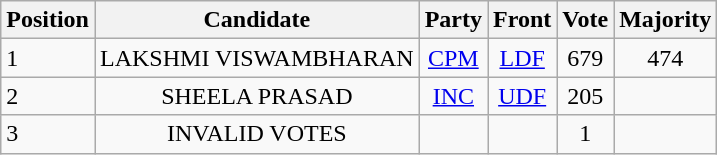<table class="wikitable">
<tr>
<th scope="col">Position</th>
<th scope="col">Candidate</th>
<th scope="col">Party</th>
<th scope="col">Front</th>
<th scope="col">Vote</th>
<th scope="col">Majority</th>
</tr>
<tr>
<td>1</td>
<td align="center">LAKSHMI VISWAMBHARAN</td>
<td align="center"><a href='#'>CPM</a></td>
<td align="center"><a href='#'>LDF</a></td>
<td align="center">679</td>
<td align="center">474</td>
</tr>
<tr>
<td>2</td>
<td align="center">SHEELA PRASAD</td>
<td align="center"><a href='#'>INC</a></td>
<td align="center"><a href='#'>UDF</a></td>
<td align="center">205</td>
<td align="center"></td>
</tr>
<tr>
<td>3</td>
<td align="center">INVALID VOTES</td>
<td align="center"></td>
<td align="center"></td>
<td align="center">1</td>
<td align="center"></td>
</tr>
</table>
